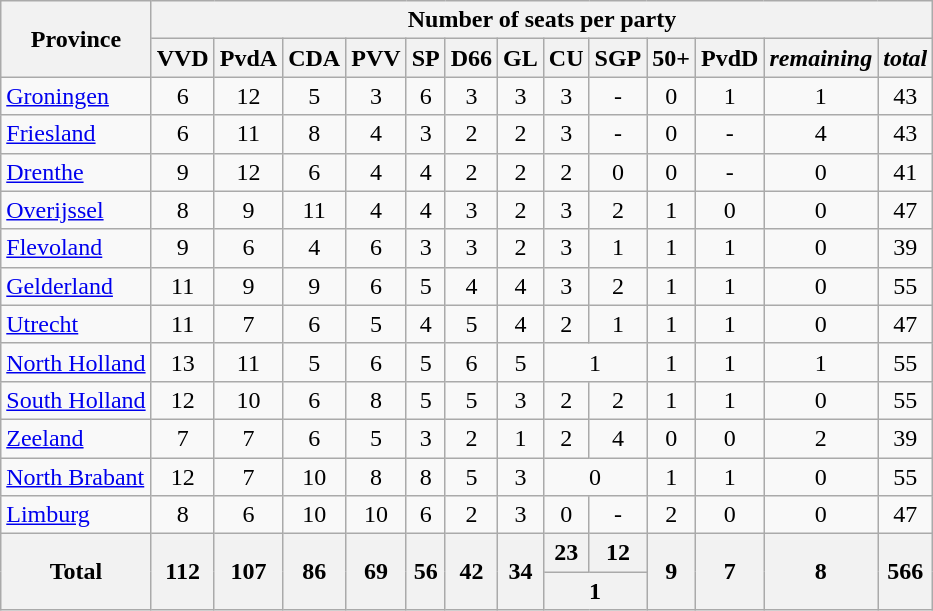<table class="wikitable" style="text-align:center;">
<tr>
<th rowspan=2>Province</th>
<th colspan=13>Number of seats per party</th>
</tr>
<tr>
<th>VVD</th>
<th>PvdA</th>
<th>CDA</th>
<th>PVV</th>
<th>SP</th>
<th>D66</th>
<th>GL</th>
<th>CU</th>
<th>SGP</th>
<th>50+</th>
<th>PvdD</th>
<th><em>remaining</em></th>
<th><em>total</em></th>
</tr>
<tr>
<td style="text-align:left;"><a href='#'>Groningen</a></td>
<td>6</td>
<td>12</td>
<td>5</td>
<td>3</td>
<td>6</td>
<td>3</td>
<td>3</td>
<td>3</td>
<td>-</td>
<td>0</td>
<td>1</td>
<td>1</td>
<td>43</td>
</tr>
<tr>
<td style="text-align:left;"><a href='#'>Friesland</a></td>
<td>6</td>
<td>11</td>
<td>8</td>
<td>4</td>
<td>3</td>
<td>2</td>
<td>2</td>
<td>3</td>
<td>-</td>
<td>0</td>
<td>-</td>
<td>4</td>
<td>43</td>
</tr>
<tr>
<td style="text-align:left;"><a href='#'>Drenthe</a></td>
<td>9</td>
<td>12</td>
<td>6</td>
<td>4</td>
<td>4</td>
<td>2</td>
<td>2</td>
<td>2</td>
<td>0</td>
<td>0</td>
<td>-</td>
<td>0</td>
<td>41</td>
</tr>
<tr>
<td style="text-align:left;"><a href='#'>Overijssel</a></td>
<td>8</td>
<td>9</td>
<td>11</td>
<td>4</td>
<td>4</td>
<td>3</td>
<td>2</td>
<td>3</td>
<td>2</td>
<td>1</td>
<td>0</td>
<td>0</td>
<td>47</td>
</tr>
<tr>
<td style="text-align:left;"><a href='#'>Flevoland</a></td>
<td>9</td>
<td>6</td>
<td>4</td>
<td>6</td>
<td>3</td>
<td>3</td>
<td>2</td>
<td>3</td>
<td>1</td>
<td>1</td>
<td>1</td>
<td>0</td>
<td>39</td>
</tr>
<tr>
<td style="text-align:left;"><a href='#'>Gelderland</a></td>
<td>11</td>
<td>9</td>
<td>9</td>
<td>6</td>
<td>5</td>
<td>4</td>
<td>4</td>
<td>3</td>
<td>2</td>
<td>1</td>
<td>1</td>
<td>0</td>
<td>55</td>
</tr>
<tr>
<td style="text-align:left;"><a href='#'>Utrecht</a></td>
<td>11</td>
<td>7</td>
<td>6</td>
<td>5</td>
<td>4</td>
<td>5</td>
<td>4</td>
<td>2</td>
<td>1</td>
<td>1</td>
<td>1</td>
<td>0</td>
<td>47</td>
</tr>
<tr>
<td style="text-align:left;"><a href='#'>North Holland</a></td>
<td>13</td>
<td>11</td>
<td>5</td>
<td>6</td>
<td>5</td>
<td>6</td>
<td>5</td>
<td colspan=2>1</td>
<td>1</td>
<td>1</td>
<td>1</td>
<td>55</td>
</tr>
<tr>
<td style="text-align:left;"><a href='#'>South Holland</a></td>
<td>12</td>
<td>10</td>
<td>6</td>
<td>8</td>
<td>5</td>
<td>5</td>
<td>3</td>
<td>2</td>
<td>2</td>
<td>1</td>
<td>1</td>
<td>0</td>
<td>55</td>
</tr>
<tr>
<td style="text-align:left;"><a href='#'>Zeeland</a></td>
<td>7</td>
<td>7</td>
<td>6</td>
<td>5</td>
<td>3</td>
<td>2</td>
<td>1</td>
<td>2</td>
<td>4</td>
<td>0</td>
<td>0</td>
<td>2</td>
<td>39</td>
</tr>
<tr>
<td style="text-align:left;"><a href='#'>North Brabant</a></td>
<td>12</td>
<td>7</td>
<td>10</td>
<td>8</td>
<td>8</td>
<td>5</td>
<td>3</td>
<td colspan=2>0</td>
<td>1</td>
<td>1</td>
<td>0</td>
<td>55</td>
</tr>
<tr>
<td style="text-align:left;"><a href='#'>Limburg</a></td>
<td>8</td>
<td>6</td>
<td>10</td>
<td>10</td>
<td>6</td>
<td>2</td>
<td>3</td>
<td>0</td>
<td>-</td>
<td>2</td>
<td>0</td>
<td>0</td>
<td>47</td>
</tr>
<tr>
<th rowspan="2">Total</th>
<th rowspan="2">112</th>
<th rowspan="2">107</th>
<th rowspan="2">86</th>
<th rowspan="2">69</th>
<th rowspan="2">56</th>
<th rowspan="2">42</th>
<th rowspan="2">34</th>
<th rowspan="1">23</th>
<th rowspan="1">12</th>
<th rowspan="2">9</th>
<th rowspan="2">7</th>
<th rowspan="2">8</th>
<th rowspan="2">566</th>
</tr>
<tr>
<th colspan="2">1</th>
</tr>
</table>
